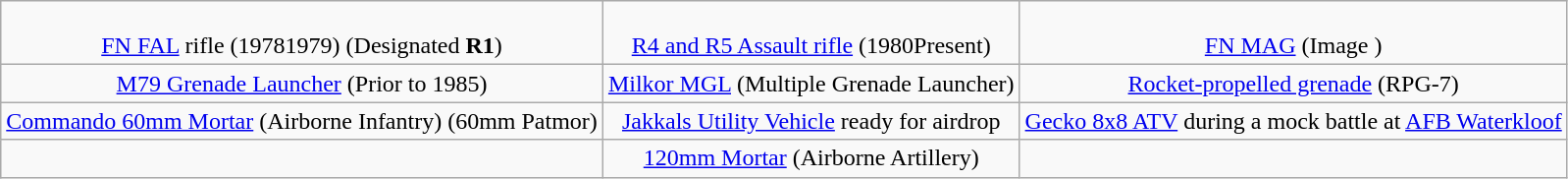<table class="wikitable">
<tr style="text-align:center;">
<td><br><a href='#'>FN FAL</a> rifle (19781979) (Designated <strong>R1</strong>)</td>
<td><br><a href='#'>R4 and R5 Assault rifle</a> (1980Present)</td>
<td><br><a href='#'>FN MAG</a> (Image )</td>
</tr>
<tr style="text-align:center;">
<td> <a href='#'>M79 Grenade Launcher</a> (Prior to 1985)</td>
<td><a href='#'>Milkor MGL</a> (Multiple Grenade Launcher)</td>
<td><a href='#'>Rocket-propelled grenade</a> (RPG-7)</td>
</tr>
<tr style="text-align:center;">
<td><a href='#'>Commando 60mm Mortar</a> (Airborne Infantry) (60mm Patmor)</td>
<td><a href='#'>Jakkals Utility Vehicle</a> ready for airdrop</td>
<td><a href='#'>Gecko 8x8 ATV</a> during a mock battle at <a href='#'>AFB Waterkloof</a></td>
</tr>
<tr style="text-align:center;">
<td></td>
<td><a href='#'>120mm Mortar</a> (Airborne Artillery)</td>
<td></td>
</tr>
</table>
